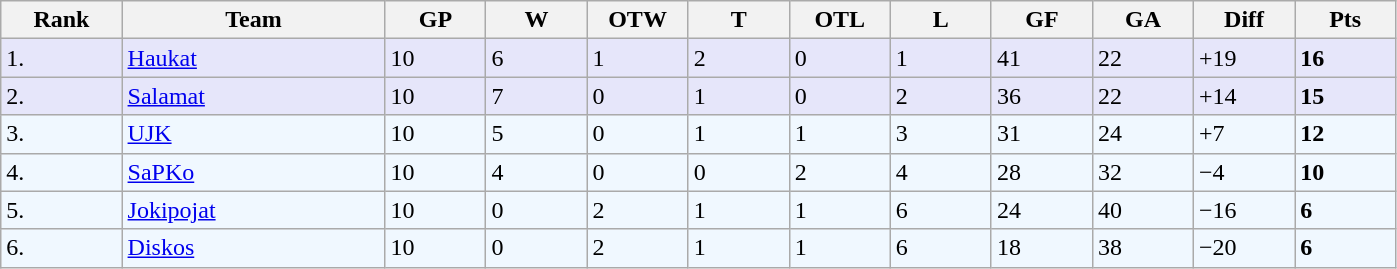<table class="wikitable">
<tr>
<th bgcolor="#DDDDFF" width="6%" align="left">Rank</th>
<th bgcolor="#DDDDFF" width="13%">Team</th>
<th bgcolor="#DDDDFF" width="5%">GP</th>
<th bgcolor="#DDDDFF" width="5%">W</th>
<th bgcolor="#DDDDFF" width="5%">OTW</th>
<th bgcolor="#DDDDFF" width="5%">T</th>
<th bgcolor="#DDDDFF" width="5%">OTL</th>
<th bgcolor="#DDDDFF" width="5%">L</th>
<th bgcolor="#DDDDFF" width="5%">GF</th>
<th bgcolor="#DDDDFF" width="5%">GA</th>
<th bgcolor="#DDDDFF" width="5%">Diff</th>
<th bgcolor="#DDDDFF" width="5%">Pts</th>
</tr>
<tr bgcolor="#e6e6fa">
<td align="left">1.</td>
<td><a href='#'>Haukat</a></td>
<td>10</td>
<td>6</td>
<td>1</td>
<td>2</td>
<td>0</td>
<td>1</td>
<td>41</td>
<td>22</td>
<td>+19</td>
<td><strong>16</strong></td>
</tr>
<tr bgcolor="#e6e6fa">
<td align="left">2.</td>
<td><a href='#'>Salamat</a></td>
<td>10</td>
<td>7</td>
<td>0</td>
<td>1</td>
<td>0</td>
<td>2</td>
<td>36</td>
<td>22</td>
<td>+14</td>
<td><strong>15</strong></td>
</tr>
<tr bgcolor="#f0f8ff">
<td align="left">3.</td>
<td><a href='#'>UJK</a></td>
<td>10</td>
<td>5</td>
<td>0</td>
<td>1</td>
<td>1</td>
<td>3</td>
<td>31</td>
<td>24</td>
<td>+7</td>
<td><strong>12</strong></td>
</tr>
<tr bgcolor="#f0f8ff">
<td align="left">4.</td>
<td><a href='#'>SaPKo</a></td>
<td>10</td>
<td>4</td>
<td>0</td>
<td>0</td>
<td>2</td>
<td>4</td>
<td>28</td>
<td>32</td>
<td>−4</td>
<td><strong>10</strong></td>
</tr>
<tr bgcolor="#f0f8ff">
<td align="left">5.</td>
<td><a href='#'>Jokipojat</a></td>
<td>10</td>
<td>0</td>
<td>2</td>
<td>1</td>
<td>1</td>
<td>6</td>
<td>24</td>
<td>40</td>
<td>−16</td>
<td><strong>6</strong></td>
</tr>
<tr bgcolor="#f0f8ff">
<td align="left">6.</td>
<td><a href='#'>Diskos</a></td>
<td>10</td>
<td>0</td>
<td>2</td>
<td>1</td>
<td>1</td>
<td>6</td>
<td>18</td>
<td>38</td>
<td>−20</td>
<td><strong>6</strong></td>
</tr>
</table>
